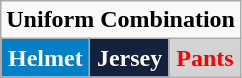<table class="wikitable"  style="display: inline-table;">
<tr>
<td align="center" Colspan="3"><strong>Uniform Combination</strong></td>
</tr>
<tr align="center">
<td style="background:#0080C6; color:white"><strong>Helmet</strong></td>
<td style="background:#14213D; color:white"><strong>Jersey</strong></td>
<td style="background:lightgray; color:red"><strong>Pants</strong></td>
</tr>
</table>
